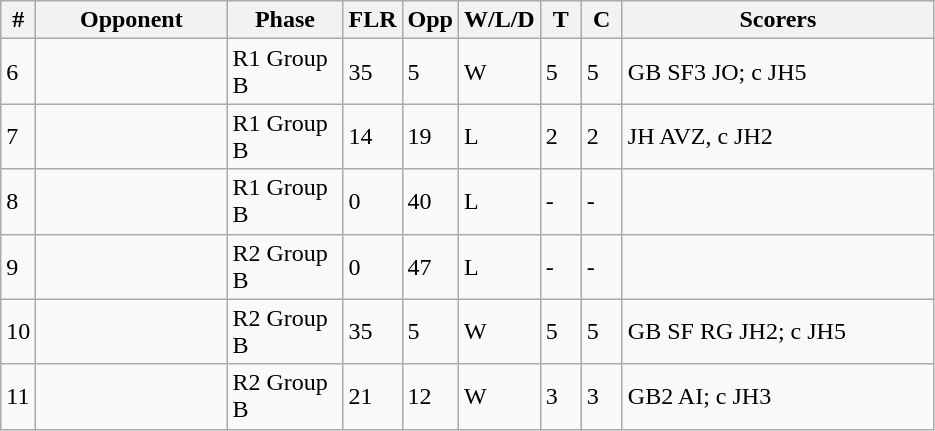<table class="wikitable sortable">
<tr>
<th width=10>#</th>
<th width=120>Opponent</th>
<th width=70>Phase</th>
<th width=30>FLR</th>
<th width=30>Opp</th>
<th width=45>W/L/D</th>
<th width=20>T</th>
<th width=20>C</th>
<th width=200>Scorers</th>
</tr>
<tr>
<td>6</td>
<td></td>
<td>R1 Group B</td>
<td>35</td>
<td>5</td>
<td>W</td>
<td>5</td>
<td>5</td>
<td>GB SF3 JO; c JH5</td>
</tr>
<tr>
<td>7</td>
<td></td>
<td>R1 Group B</td>
<td>14</td>
<td>19</td>
<td>L</td>
<td>2</td>
<td>2</td>
<td>JH AVZ, c JH2</td>
</tr>
<tr>
<td>8</td>
<td></td>
<td>R1 Group B</td>
<td>0</td>
<td>40</td>
<td>L</td>
<td>-</td>
<td>-</td>
<td></td>
</tr>
<tr>
<td>9</td>
<td></td>
<td>R2 Group B</td>
<td>0</td>
<td>47</td>
<td>L</td>
<td>-</td>
<td>-</td>
<td></td>
</tr>
<tr>
<td>10</td>
<td></td>
<td>R2 Group B</td>
<td>35</td>
<td>5</td>
<td>W</td>
<td>5</td>
<td>5</td>
<td>GB SF RG JH2; c JH5</td>
</tr>
<tr>
<td>11</td>
<td></td>
<td>R2 Group B</td>
<td>21</td>
<td>12</td>
<td>W</td>
<td>3</td>
<td>3</td>
<td>GB2 AI; c JH3</td>
</tr>
</table>
